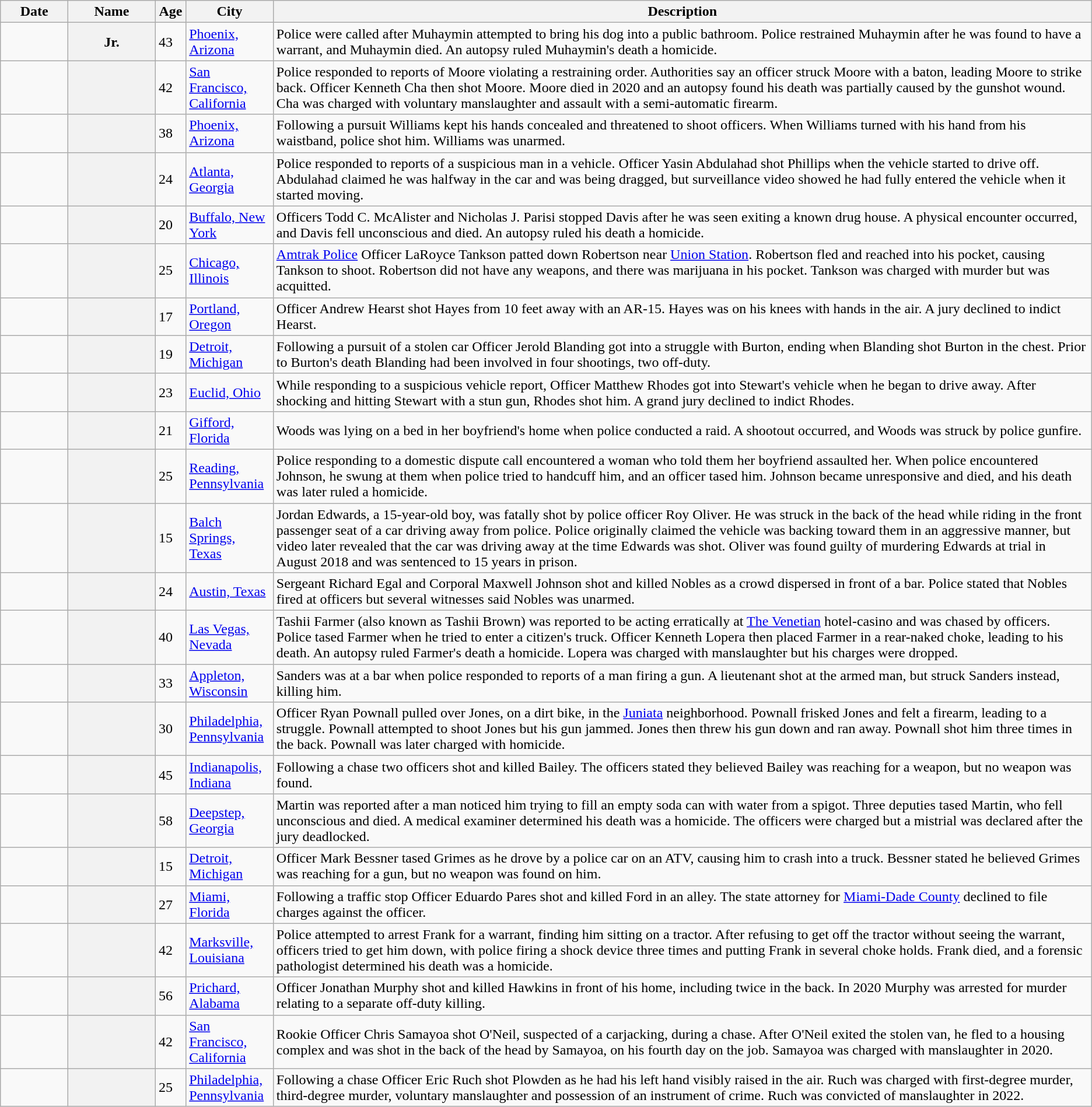<table class="wikitable sortable plainrowheaders">
<tr>
<th scope="col" style="width:6.2%">Date</th>
<th scope="col" style="width:8%">Name</th>
<th scope="col" style="width:2.8%">Age</th>
<th scope="col" style="width:8%">City</th>
<th scope="col" class="unsortable">Description</th>
</tr>
<tr>
<td></td>
<th scope="row"> Jr.</th>
<td>43</td>
<td><a href='#'>Phoenix, Arizona</a></td>
<td>Police were called after Muhaymin attempted to bring his dog into a public bathroom. Police restrained Muhaymin after he was found to have a warrant, and Muhaymin died. An autopsy ruled Muhaymin's death a homicide.</td>
</tr>
<tr>
<td></td>
<th scope="row"></th>
<td>42</td>
<td><a href='#'>San Francisco, California</a></td>
<td>Police responded to reports of Moore violating a restraining order. Authorities say an officer struck Moore with a baton, leading Moore to strike back. Officer Kenneth Cha then shot Moore. Moore died in 2020 and an autopsy found his death was partially caused by the gunshot wound. Cha was charged with voluntary manslaughter and assault with a semi-automatic firearm.</td>
</tr>
<tr>
<td></td>
<th scope="row"></th>
<td>38</td>
<td><a href='#'>Phoenix, Arizona</a></td>
<td>Following a pursuit Williams kept his hands concealed and threatened to shoot officers. When Williams turned with his hand from his waistband, police shot him. Williams was unarmed.</td>
</tr>
<tr>
<td></td>
<th scope="row"></th>
<td>24</td>
<td><a href='#'>Atlanta, Georgia</a></td>
<td>Police responded to reports of a suspicious man in a vehicle. Officer Yasin Abdulahad shot Phillips when the vehicle started to drive off. Abdulahad claimed he was halfway in the car and was being dragged, but surveillance video showed he had fully entered the vehicle when it started moving.</td>
</tr>
<tr>
<td></td>
<th scope="row"></th>
<td>20</td>
<td><a href='#'>Buffalo, New York</a></td>
<td>Officers Todd C. McAlister and Nicholas J. Parisi stopped Davis after he was seen exiting a known drug house. A physical encounter occurred, and Davis fell unconscious and died. An autopsy ruled his death a homicide.</td>
</tr>
<tr>
<td></td>
<th scope="row"></th>
<td>25</td>
<td><a href='#'>Chicago, Illinois</a></td>
<td><a href='#'>Amtrak Police</a> Officer LaRoyce Tankson patted down Robertson near <a href='#'>Union Station</a>. Robertson fled and reached into his pocket, causing Tankson to shoot. Robertson did not have any weapons, and there was marijuana in his pocket. Tankson was charged with murder but was acquitted.</td>
</tr>
<tr>
<td></td>
<th scope="row"></th>
<td>17</td>
<td><a href='#'>Portland, Oregon</a></td>
<td>Officer Andrew Hearst shot Hayes from 10 feet away with an AR-15. Hayes was on his knees with hands in the air. A jury declined to indict Hearst.</td>
</tr>
<tr>
<td></td>
<th scope="row"></th>
<td>19</td>
<td><a href='#'>Detroit, Michigan</a></td>
<td>Following a pursuit of a stolen car Officer Jerold Blanding got into a struggle with Burton, ending when Blanding shot Burton in the chest. Prior to Burton's death Blanding had been involved in four shootings, two off-duty.</td>
</tr>
<tr>
<td></td>
<th scope="row"></th>
<td>23</td>
<td><a href='#'>Euclid, Ohio</a></td>
<td>While responding to a suspicious vehicle report, Officer Matthew Rhodes got into Stewart's vehicle when he began to drive away. After shocking and hitting Stewart with a stun gun, Rhodes shot him. A grand jury declined to indict Rhodes.</td>
</tr>
<tr>
<td></td>
<th scope="row"></th>
<td>21</td>
<td><a href='#'>Gifford, Florida</a></td>
<td>Woods was lying on a bed in her boyfriend's home when police conducted a raid. A shootout occurred, and Woods was struck by police gunfire.</td>
</tr>
<tr>
<td></td>
<th scope="row"></th>
<td>25</td>
<td><a href='#'>Reading, Pennsylvania</a></td>
<td>Police responding to a domestic dispute call encountered a woman who told them her boyfriend assaulted her. When police encountered Johnson, he swung at them when police tried to handcuff him, and an officer tased him. Johnson became unresponsive and died, and his death was later ruled a homicide.</td>
</tr>
<tr>
<td></td>
<th scope="row"></th>
<td>15</td>
<td><a href='#'>Balch Springs, Texas</a></td>
<td>Jordan Edwards, a 15-year-old boy, was fatally shot by police officer Roy Oliver. He was struck in the back of the head while riding in the front passenger seat of a car driving away from police. Police originally claimed the vehicle was backing toward them in an aggressive manner, but video later revealed that the car was driving away at the time Edwards was shot. Oliver was found guilty of murdering Edwards at trial in August 2018 and was sentenced to 15 years in prison.</td>
</tr>
<tr>
<td></td>
<th scope="row"></th>
<td>24</td>
<td><a href='#'>Austin, Texas</a></td>
<td>Sergeant Richard Egal and Corporal Maxwell Johnson shot and killed Nobles as a crowd dispersed in front of a bar. Police stated that Nobles fired at officers but several witnesses said Nobles was unarmed.</td>
</tr>
<tr>
<td></td>
<th scope="row"></th>
<td>40</td>
<td><a href='#'>Las Vegas, Nevada</a></td>
<td>Tashii Farmer (also known as Tashii Brown) was reported to be acting erratically at <a href='#'>The Venetian</a> hotel-casino and was chased by officers. Police tased Farmer when he tried to enter a citizen's truck. Officer Kenneth Lopera then placed Farmer in a rear-naked choke, leading to his death. An autopsy ruled Farmer's death a homicide. Lopera was charged with manslaughter but his charges were dropped.</td>
</tr>
<tr>
<td></td>
<th scope="row"></th>
<td>33</td>
<td><a href='#'>Appleton, Wisconsin</a></td>
<td>Sanders was at a bar when police responded to reports of a man firing a gun. A lieutenant shot at the armed man, but struck Sanders instead, killing him.</td>
</tr>
<tr>
<td></td>
<th scope="row"></th>
<td>30</td>
<td><a href='#'>Philadelphia, Pennsylvania</a></td>
<td>Officer Ryan Pownall pulled over Jones, on a dirt bike, in the <a href='#'>Juniata</a> neighborhood. Pownall frisked Jones and felt a firearm, leading to a struggle. Pownall attempted to shoot Jones but his gun jammed. Jones then threw his gun down and ran away. Pownall shot him three times in the back. Pownall was later charged with homicide.</td>
</tr>
<tr>
<td></td>
<th scope="row"></th>
<td>45</td>
<td><a href='#'>Indianapolis, Indiana</a></td>
<td>Following a chase two officers shot and killed Bailey. The officers stated they believed Bailey was reaching for a weapon, but no weapon was found.</td>
</tr>
<tr>
<td></td>
<th scope="row"></th>
<td>58</td>
<td><a href='#'>Deepstep, Georgia</a></td>
<td>Martin was reported after a man noticed him trying to fill an empty soda can with water from a spigot. Three deputies tased Martin, who fell unconscious and died. A medical examiner determined his death was a homicide. The officers were charged but a mistrial was declared after the jury deadlocked.</td>
</tr>
<tr>
<td></td>
<th scope="row"></th>
<td>15</td>
<td><a href='#'>Detroit, Michigan</a></td>
<td>Officer Mark Bessner tased Grimes as he drove by a police car on an ATV, causing him to crash into a truck. Bessner stated he believed Grimes was reaching for a gun, but no weapon was found on him.</td>
</tr>
<tr>
<td></td>
<th scope="row"></th>
<td>27</td>
<td><a href='#'>Miami, Florida</a></td>
<td>Following a traffic stop Officer Eduardo Pares shot and killed Ford in an alley. The state attorney for <a href='#'>Miami-Dade County</a> declined to file charges against the officer.</td>
</tr>
<tr>
<td></td>
<th scope="row"></th>
<td>42</td>
<td><a href='#'>Marksville, Louisiana</a></td>
<td>Police attempted to arrest Frank for a warrant, finding him sitting on a tractor. After refusing to get off the tractor without seeing the warrant, officers tried to get him down, with police firing a shock device three times and putting Frank in several choke holds. Frank died, and a forensic pathologist determined his death was a homicide.</td>
</tr>
<tr>
<td></td>
<th scope="row"></th>
<td>56</td>
<td><a href='#'>Prichard, Alabama</a></td>
<td>Officer Jonathan Murphy shot and killed Hawkins in front of his home, including twice in the back. In 2020 Murphy was arrested for murder relating to a separate off-duty killing.</td>
</tr>
<tr>
<td></td>
<th scope="row"></th>
<td>42</td>
<td><a href='#'>San Francisco, California</a></td>
<td>Rookie Officer Chris Samayoa shot O'Neil, suspected of a carjacking, during a chase. After O'Neil exited the stolen van, he fled to a housing complex and was shot in the back of the head by Samayoa, on his fourth day on the job. Samayoa was charged with manslaughter in 2020.</td>
</tr>
<tr>
<td></td>
<th scope="row"></th>
<td>25</td>
<td><a href='#'>Philadelphia, Pennsylvania</a></td>
<td>Following a chase Officer Eric Ruch shot Plowden as he had his left hand visibly raised in the air. Ruch was charged with first-degree murder, third-degree murder, voluntary manslaughter and possession of an instrument of crime. Ruch was convicted of manslaughter in 2022.</td>
</tr>
</table>
